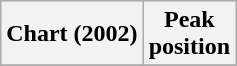<table class="wikitable plainrowheaders" style="text-align:center">
<tr>
<th scope="col">Chart (2002)</th>
<th scope="col">Peak<br> position</th>
</tr>
<tr>
</tr>
</table>
